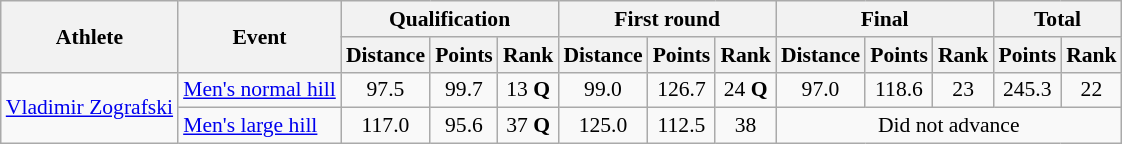<table class=wikitable style=font-size:90%;text-align:center>
<tr>
<th rowspan="2">Athlete</th>
<th rowspan="2">Event</th>
<th colspan="3">Qualification</th>
<th colspan="3">First round</th>
<th colspan="3">Final</th>
<th colspan="2">Total</th>
</tr>
<tr>
<th>Distance</th>
<th>Points</th>
<th>Rank</th>
<th>Distance</th>
<th>Points</th>
<th>Rank</th>
<th>Distance</th>
<th>Points</th>
<th>Rank</th>
<th>Points</th>
<th>Rank</th>
</tr>
<tr>
<td rowspan=2 align=left><a href='#'>Vladimir Zografski</a></td>
<td align=left><a href='#'>Men's normal hill</a></td>
<td>97.5</td>
<td>99.7</td>
<td>13 <strong>Q</strong></td>
<td>99.0</td>
<td>126.7</td>
<td>24 <strong>Q</strong></td>
<td>97.0</td>
<td>118.6</td>
<td>23</td>
<td>245.3</td>
<td>22</td>
</tr>
<tr>
<td align=left><a href='#'>Men's large hill</a></td>
<td>117.0</td>
<td>95.6</td>
<td>37 <strong>Q</strong></td>
<td>125.0</td>
<td>112.5</td>
<td>38</td>
<td colspan=5>Did not advance</td>
</tr>
</table>
